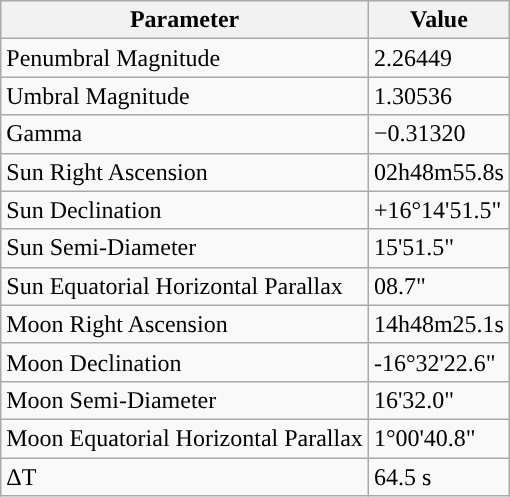<table class="wikitable">
<tr>
<th>Parameter</th>
<th>Value</th>
</tr>
<tr>
<td>Penumbral Magnitude</td>
<td>2.26449</td>
</tr>
<tr>
<td>Umbral Magnitude</td>
<td>1.30536</td>
</tr>
<tr>
<td>Gamma</td>
<td>−0.31320</td>
</tr>
<tr>
<td>Sun Right Ascension</td>
<td>02h48m55.8s</td>
</tr>
<tr>
<td>Sun Declination</td>
<td>+16°14'51.5"</td>
</tr>
<tr>
<td>Sun Semi-Diameter</td>
<td>15'51.5"</td>
</tr>
<tr>
<td>Sun Equatorial Horizontal Parallax</td>
<td>08.7"</td>
</tr>
<tr>
<td>Moon Right Ascension</td>
<td>14h48m25.1s</td>
</tr>
<tr>
<td>Moon Declination</td>
<td>-16°32'22.6"</td>
</tr>
<tr>
<td>Moon Semi-Diameter</td>
<td>16'32.0"</td>
</tr>
<tr>
<td>Moon Equatorial Horizontal Parallax</td>
<td>1°00'40.8"</td>
</tr>
<tr>
<td>ΔT</td>
<td>64.5 s</td>
</tr>
</table>
